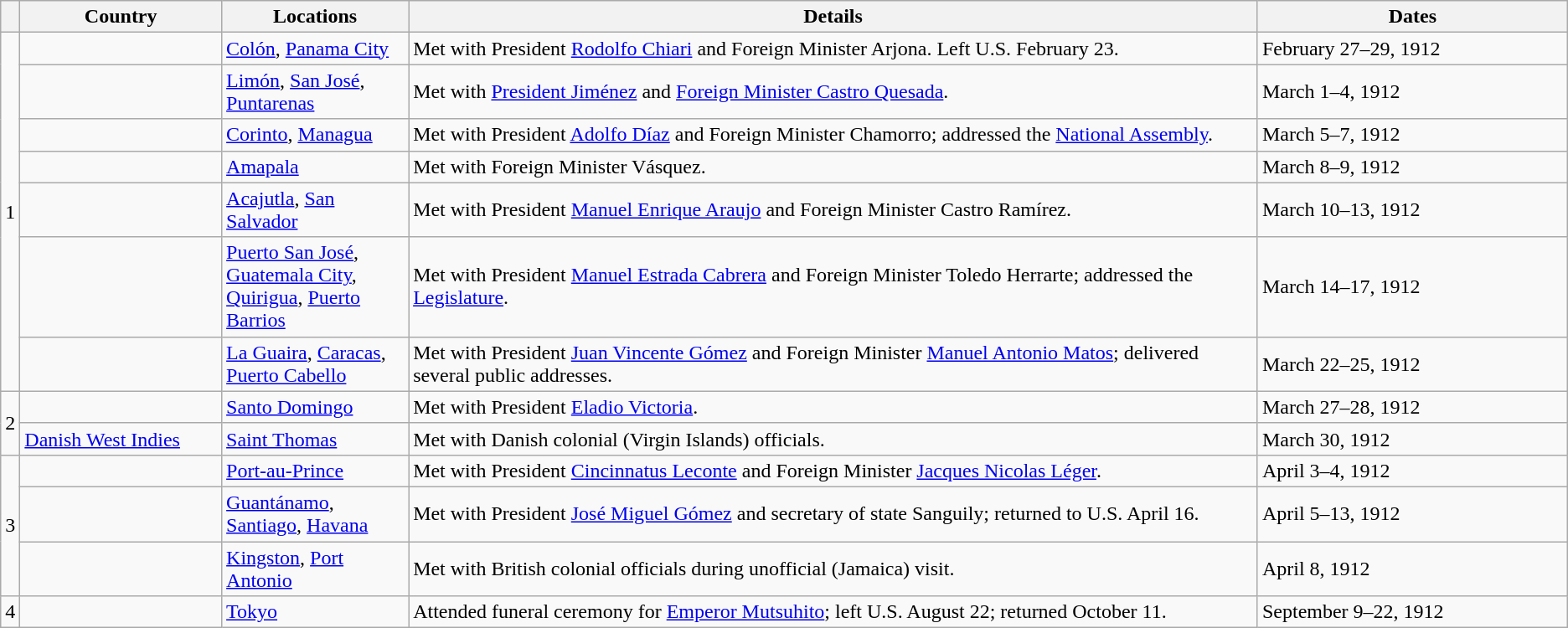<table class="wikitable sortable">
<tr>
<th></th>
<th style="width: 13%;">Country</th>
<th style="width: 12%;">Locations</th>
<th style="width: 55%;">Details</th>
<th style="width: 20%;">Dates</th>
</tr>
<tr>
<td rowspan="7">1</td>
<td></td>
<td><a href='#'>Colón</a>, <a href='#'>Panama City</a></td>
<td>Met with President <a href='#'>Rodolfo Chiari</a> and Foreign Minister Arjona. Left U.S. February 23.</td>
<td>February 27–29, 1912</td>
</tr>
<tr>
<td></td>
<td><a href='#'>Limón</a>, <a href='#'>San José</a>, <a href='#'>Puntarenas</a></td>
<td>Met with <a href='#'>President Jiménez</a> and <a href='#'>Foreign Minister Castro Quesada</a>.</td>
<td>March 1–4, 1912</td>
</tr>
<tr>
<td></td>
<td><a href='#'>Corinto</a>, <a href='#'>Managua</a></td>
<td>Met with President <a href='#'>Adolfo Díaz</a> and Foreign Minister Chamorro; addressed the <a href='#'>National Assembly</a>.</td>
<td>March 5–7, 1912</td>
</tr>
<tr>
<td></td>
<td><a href='#'>Amapala</a></td>
<td>Met with Foreign Minister Vásquez.</td>
<td>March 8–9, 1912</td>
</tr>
<tr>
<td></td>
<td><a href='#'>Acajutla</a>, <a href='#'>San Salvador</a></td>
<td>Met with President <a href='#'>Manuel Enrique Araujo</a> and Foreign Minister Castro Ramírez.</td>
<td>March 10–13, 1912</td>
</tr>
<tr>
<td></td>
<td><a href='#'>Puerto San José</a>, <a href='#'>Guatemala City</a>, <a href='#'>Quirigua</a>, <a href='#'>Puerto Barrios</a></td>
<td>Met with President <a href='#'>Manuel Estrada Cabrera</a> and Foreign Minister Toledo Herrarte; addressed the <a href='#'>Legislature</a>.</td>
<td>March 14–17, 1912</td>
</tr>
<tr>
<td></td>
<td><a href='#'>La Guaira</a>, <a href='#'>Caracas</a>, <a href='#'>Puerto Cabello</a></td>
<td>Met with President <a href='#'>Juan Vincente Gómez</a> and Foreign Minister <a href='#'>Manuel Antonio Matos</a>; delivered several public addresses.</td>
<td>March 22–25, 1912</td>
</tr>
<tr>
<td rowspan="2">2</td>
<td></td>
<td><a href='#'>Santo Domingo</a></td>
<td>Met with President <a href='#'>Eladio Victoria</a>.</td>
<td>March 27–28, 1912</td>
</tr>
<tr>
<td> <a href='#'>Danish West Indies</a></td>
<td><a href='#'>Saint Thomas</a></td>
<td>Met with Danish colonial (Virgin Islands) officials.</td>
<td>March 30, 1912</td>
</tr>
<tr>
<td rowspan="3">3</td>
<td></td>
<td><a href='#'>Port-au-Prince</a></td>
<td>Met with President <a href='#'>Cincinnatus Leconte</a> and Foreign Minister <a href='#'>Jacques Nicolas Léger</a>.</td>
<td>April 3–4, 1912</td>
</tr>
<tr>
<td></td>
<td><a href='#'>Guantánamo</a>, <a href='#'>Santiago</a>, <a href='#'>Havana</a></td>
<td>Met with President <a href='#'>José Miguel Gómez</a> and secretary of state Sanguily; returned to U.S. April 16.</td>
<td>April 5–13, 1912</td>
</tr>
<tr>
<td></td>
<td><a href='#'>Kingston</a>, <a href='#'>Port Antonio</a></td>
<td>Met with British colonial officials during unofficial (Jamaica) visit.</td>
<td>April 8, 1912</td>
</tr>
<tr>
<td>4</td>
<td></td>
<td><a href='#'>Tokyo</a></td>
<td>Attended funeral ceremony for <a href='#'>Emperor Mutsuhito</a>; left U.S. August 22; returned October 11.</td>
<td>September 9–22, 1912</td>
</tr>
</table>
